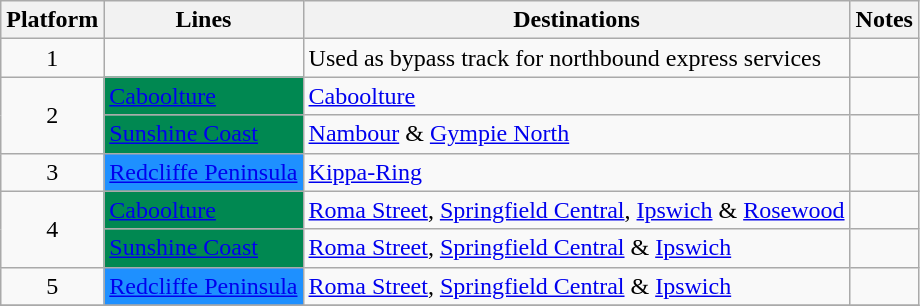<table class="wikitable" style="float: none; margin: 0.5em; ">
<tr>
<th>Platform</th>
<th>Lines</th>
<th>Destinations</th>
<th>Notes</th>
</tr>
<tr>
<td rowspan="1" style="text-align:center;">1</td>
<td></td>
<td>Used as bypass track for northbound express services</td>
<td></td>
</tr>
<tr>
<td rowspan="2" style="text-align:center;">2</td>
<td style=background:#008851><a href='#'><span>Caboolture</span></a></td>
<td><a href='#'>Caboolture</a></td>
<td></td>
</tr>
<tr>
<td style=background:#008851><a href='#'><span>Sunshine Coast</span></a></td>
<td><a href='#'>Nambour</a> & <a href='#'>Gympie North</a></td>
<td></td>
</tr>
<tr>
<td rowspan="1" style="text-align:center;">3</td>
<td style=background:#1e90ff><a href='#'><span>Redcliffe Peninsula</span></a></td>
<td><a href='#'>Kippa-Ring</a></td>
<td></td>
</tr>
<tr>
<td rowspan="2" style="text-align:center;">4</td>
<td style=background:#008851><a href='#'><span>Caboolture</span></a></td>
<td><a href='#'>Roma Street</a>, <a href='#'>Springfield Central</a>, <a href='#'>Ipswich</a> & <a href='#'>Rosewood</a></td>
<td></td>
</tr>
<tr>
<td style=background:#008851><a href='#'><span>Sunshine Coast</span></a></td>
<td><a href='#'>Roma Street</a>, <a href='#'>Springfield Central</a> & <a href='#'>Ipswich</a></td>
<td></td>
</tr>
<tr>
<td rowspan="1" style="text-align:center;">5</td>
<td style=background:#1e90ff><a href='#'><span>Redcliffe Peninsula</span></a></td>
<td><a href='#'>Roma Street</a>, <a href='#'>Springfield Central</a> & <a href='#'>Ipswich</a></td>
<td></td>
</tr>
<tr>
</tr>
</table>
